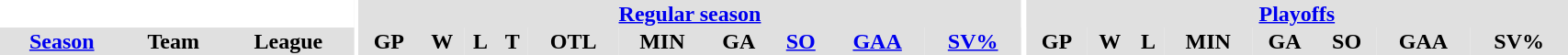<table border="0" cellpadding="1" cellspacing="0" style="text-align:center; width:90%">
<tr ALIGN="center" bgcolor="#e0e0e0">
<th align="center" colspan="3" bgcolor="#ffffff"></th>
<th align="center" rowspan="99" bgcolor="#ffffff"></th>
<th align="center" colspan="10" bgcolor="#e0e0e0"><a href='#'>Regular season</a></th>
<th align="center" rowspan="99" bgcolor="#ffffff"></th>
<th align="center" colspan="8" bgcolor="#e0e0e0"><a href='#'>Playoffs</a></th>
</tr>
<tr ALIGN="center" bgcolor="#e0e0e0">
<th><a href='#'>Season</a></th>
<th>Team</th>
<th>League</th>
<th>GP</th>
<th>W</th>
<th>L</th>
<th>T</th>
<th>OTL</th>
<th>MIN</th>
<th>GA</th>
<th><a href='#'>SO</a></th>
<th><a href='#'>GAA</a></th>
<th><a href='#'>SV%</a></th>
<th>GP</th>
<th>W</th>
<th>L</th>
<th>MIN</th>
<th>GA</th>
<th>SO</th>
<th>GAA</th>
<th>SV%</th>
</tr>
</table>
